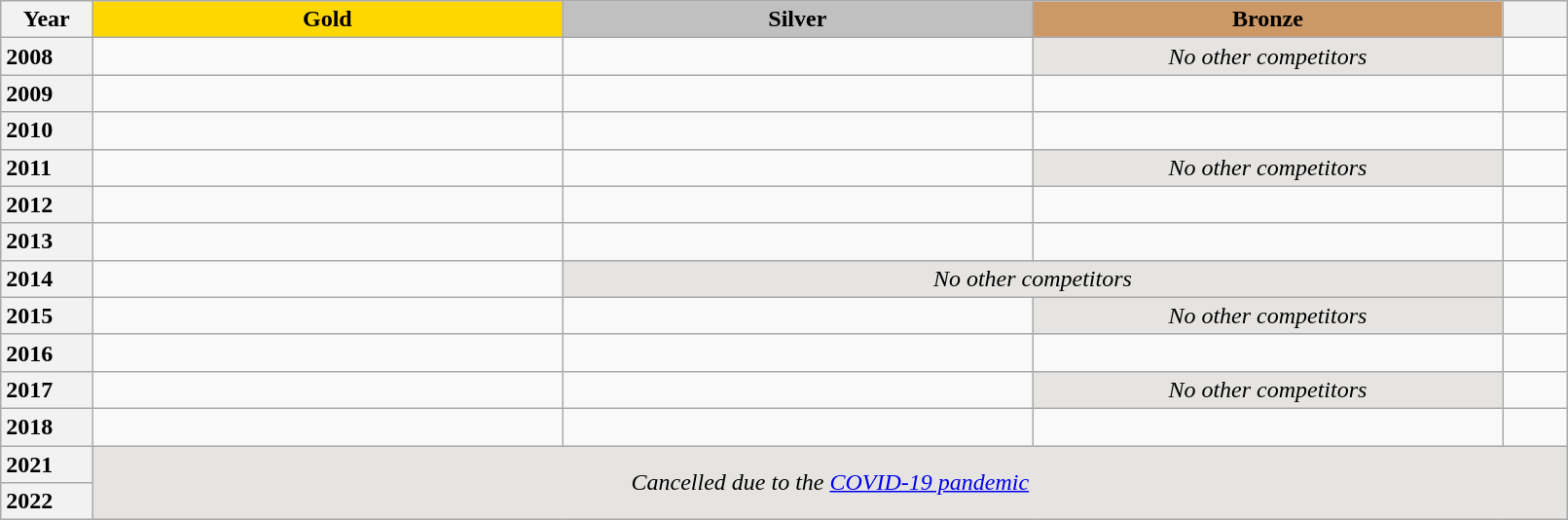<table class="wikitable unsortable" style="text-align:left; width:85%">
<tr>
<th scope="col" style="text-align:center">Year</th>
<td scope="col" style="text-align:center; width:30%; background:gold"><strong>Gold</strong></td>
<td scope="col" style="text-align:center; width:30%; background:silver"><strong>Silver</strong></td>
<td scope="col" style="text-align:center; width:30%; background:#c96"><strong>Bronze</strong></td>
<th scope="col" style="text-align:center"></th>
</tr>
<tr>
<th scope="row" style="text-align:left">2008</th>
<td></td>
<td></td>
<td align="center" bgcolor="e5e4e2"><em>No other competitors</em></td>
<td></td>
</tr>
<tr>
<th scope="row" style="text-align:left">2009</th>
<td></td>
<td></td>
<td></td>
<td></td>
</tr>
<tr>
<th scope="row" style="text-align:left">2010</th>
<td></td>
<td></td>
<td></td>
<td></td>
</tr>
<tr>
<th scope="row" style="text-align:left">2011</th>
<td></td>
<td></td>
<td align="center" bgcolor="e5e4e2"><em>No other competitors</em></td>
<td></td>
</tr>
<tr>
<th scope="row" style="text-align:left">2012</th>
<td></td>
<td></td>
<td></td>
<td></td>
</tr>
<tr>
<th scope="row" style="text-align:left">2013</th>
<td></td>
<td></td>
<td></td>
<td></td>
</tr>
<tr>
<th scope="row" style="text-align:left">2014</th>
<td></td>
<td colspan="2" align="center" bgcolor="e5e4e2"><em>No other competitors</em></td>
<td></td>
</tr>
<tr>
<th scope="row" style="text-align:left">2015</th>
<td></td>
<td></td>
<td align="center" bgcolor="e5e4e2"><em>No other competitors</em></td>
<td></td>
</tr>
<tr>
<th scope="row" style="text-align:left">2016</th>
<td></td>
<td></td>
<td></td>
<td></td>
</tr>
<tr>
<th scope="row" style="text-align:left">2017</th>
<td></td>
<td></td>
<td align="center" bgcolor="e5e4e2"><em>No other competitors</em></td>
<td></td>
</tr>
<tr>
<th scope="row" style="text-align:left">2018</th>
<td></td>
<td></td>
<td></td>
<td></td>
</tr>
<tr>
<th scope="row" style="text-align:left">2021</th>
<td rowspan="2" colspan="4" align="center" bgcolor="e5e4e2"><em>Cancelled due to the <a href='#'>COVID-19 pandemic</a></em></td>
</tr>
<tr>
<th scope="row" style="text-align:left">2022</th>
</tr>
</table>
